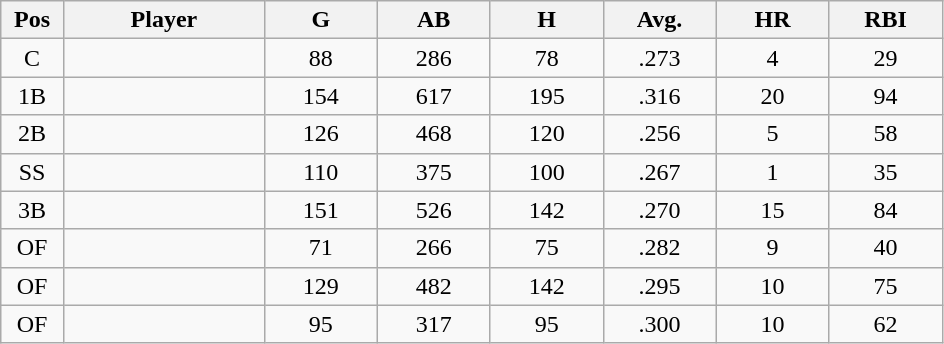<table class="wikitable sortable">
<tr>
<th bgcolor="#DDDDFF" width="5%">Pos</th>
<th bgcolor="#DDDDFF" width="16%">Player</th>
<th bgcolor="#DDDDFF" width="9%">G</th>
<th bgcolor="#DDDDFF" width="9%">AB</th>
<th bgcolor="#DDDDFF" width="9%">H</th>
<th bgcolor="#DDDDFF" width="9%">Avg.</th>
<th bgcolor="#DDDDFF" width="9%">HR</th>
<th bgcolor="#DDDDFF" width="9%">RBI</th>
</tr>
<tr align="center">
<td>C</td>
<td></td>
<td>88</td>
<td>286</td>
<td>78</td>
<td>.273</td>
<td>4</td>
<td>29</td>
</tr>
<tr align="center">
<td>1B</td>
<td></td>
<td>154</td>
<td>617</td>
<td>195</td>
<td>.316</td>
<td>20</td>
<td>94</td>
</tr>
<tr align="center">
<td>2B</td>
<td></td>
<td>126</td>
<td>468</td>
<td>120</td>
<td>.256</td>
<td>5</td>
<td>58</td>
</tr>
<tr align="center">
<td>SS</td>
<td></td>
<td>110</td>
<td>375</td>
<td>100</td>
<td>.267</td>
<td>1</td>
<td>35</td>
</tr>
<tr align="center">
<td>3B</td>
<td></td>
<td>151</td>
<td>526</td>
<td>142</td>
<td>.270</td>
<td>15</td>
<td>84</td>
</tr>
<tr align="center">
<td>OF</td>
<td></td>
<td>71</td>
<td>266</td>
<td>75</td>
<td>.282</td>
<td>9</td>
<td>40</td>
</tr>
<tr align="center">
<td>OF</td>
<td></td>
<td>129</td>
<td>482</td>
<td>142</td>
<td>.295</td>
<td>10</td>
<td>75</td>
</tr>
<tr align="center">
<td>OF</td>
<td></td>
<td>95</td>
<td>317</td>
<td>95</td>
<td>.300</td>
<td>10</td>
<td>62</td>
</tr>
</table>
